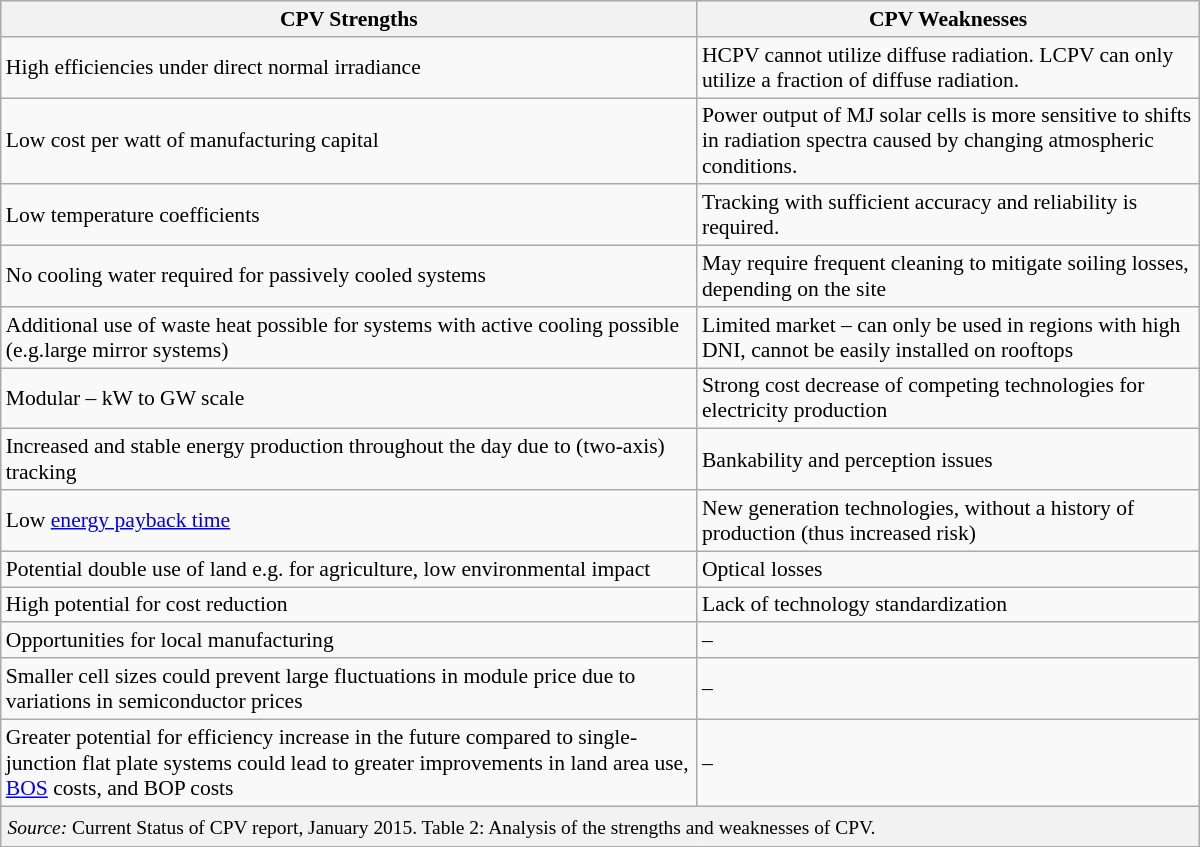<table class="wikitable" style="font-size: 0.9em; max-width: 800px; margin: 16px auto 0 auto;">
<tr>
<th>CPV Strengths</th>
<th>CPV Weaknesses</th>
</tr>
<tr>
<td>High efficiencies under direct normal irradiance</td>
<td>HCPV cannot utilize diffuse radiation. LCPV can only utilize a fraction of diffuse radiation.</td>
</tr>
<tr>
<td>Low cost per watt of manufacturing capital</td>
<td>Power output of MJ solar cells is more sensitive to shifts in radiation spectra caused by changing atmospheric conditions.</td>
</tr>
<tr>
<td>Low temperature coefficients</td>
<td>Tracking with sufficient accuracy and reliability is required.</td>
</tr>
<tr>
<td>No cooling water required for passively cooled systems</td>
<td>May require frequent cleaning to mitigate soiling losses, depending on the site</td>
</tr>
<tr>
<td>Additional use of waste heat possible for systems with active cooling possible (e.g.large mirror systems)</td>
<td>Limited market – can only be used in regions with high DNI, cannot be easily installed on rooftops</td>
</tr>
<tr>
<td>Modular – kW to GW scale</td>
<td>Strong cost decrease of competing technologies for electricity production</td>
</tr>
<tr>
<td>Increased and stable energy production throughout the day due to (two-axis) tracking</td>
<td>Bankability and perception issues</td>
</tr>
<tr>
<td>Low <a href='#'>energy payback time</a></td>
<td>New generation technologies, without a history of production (thus increased risk)</td>
</tr>
<tr>
<td>Potential double use of land e.g. for agriculture, low environmental impact</td>
<td>Optical losses</td>
</tr>
<tr>
<td>High potential for cost reduction</td>
<td>Lack of technology standardization</td>
</tr>
<tr>
<td>Opportunities for local manufacturing</td>
<td>–</td>
</tr>
<tr>
<td>Smaller cell sizes could prevent large fluctuations in module price due to variations in semiconductor prices</td>
<td>–</td>
</tr>
<tr>
<td>Greater potential for efficiency increase in the future compared to single-junction flat plate systems could lead to greater improvements in land area use, <a href='#'>BOS</a> costs, and BOP costs</td>
<td>–</td>
</tr>
<tr>
<th colspan=2 style="font-weight: normal; text-align: left; padding: 6px 0 4px 4px; font-size: 0.9em;"><em>Source:</em> Current Status of CPV report, January 2015. Table 2: Analysis of the strengths and weaknesses of CPV.</th>
</tr>
</table>
